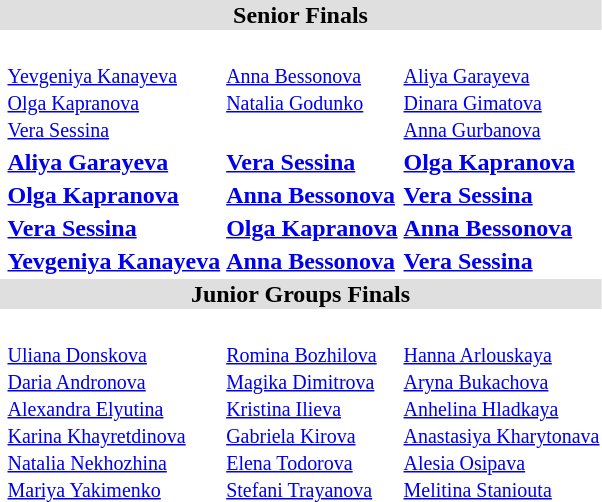<table>
<tr bgcolor="DFDFDF">
<td colspan="4" align="center"><strong>Senior Finals</strong></td>
</tr>
<tr>
<th scope=row style="text-align:left"><br></th>
<td valign="top"><strong></strong><br><small><a href='#'>Yevgeniya Kanayeva</a><br><a href='#'>Olga Kapranova</a><br><a href='#'>Vera Sessina</a></small></td>
<td valign="top"><strong></strong><br><small><a href='#'>Anna Bessonova</a><br><a href='#'>Natalia Godunko</a></small></td>
<td valign="top"><strong></strong><br><small><a href='#'>Aliya Garayeva</a><br><a href='#'>Dinara Gimatova</a><br><a href='#'>Anna Gurbanova</a></small></td>
</tr>
<tr>
<th scope=row style="text-align:left"><br></th>
<td><strong><a href='#'>Aliya Garayeva</a> </strong><br><small></small></td>
<td><strong><a href='#'>Vera Sessina</a></strong><br><small></small></td>
<td><strong><a href='#'>Olga Kapranova</a></strong><br><small></small></td>
</tr>
<tr>
<th scope=row style="text-align:left"><br></th>
<td><strong><a href='#'>Olga Kapranova</a></strong><br><small></small></td>
<td><strong><a href='#'>Anna Bessonova</a></strong><br><small></small></td>
<td><strong><a href='#'>Vera Sessina</a></strong><br><small></small></td>
</tr>
<tr>
<th scope=row style="text-align:left"><br></th>
<td><strong><a href='#'>Vera Sessina</a></strong><br><small></small></td>
<td><strong><a href='#'>Olga Kapranova</a></strong><br><small></small></td>
<td><strong><a href='#'>Anna Bessonova</a></strong><br><small></small></td>
</tr>
<tr>
<th scope=row style="text-align:left"><br></th>
<td><strong><a href='#'>Yevgeniya Kanayeva</a> </strong><br><small></small></td>
<td><strong><a href='#'>Anna Bessonova</a></strong><br><small></small></td>
<td><strong><a href='#'>Vera Sessina</a></strong><br><small></small></td>
</tr>
<tr bgcolor="DFDFDF">
<td colspan="4" align="center"><strong>Junior Groups Finals</strong></td>
</tr>
<tr>
<th scope=row style="text-align:left"><br></th>
<td><strong></strong><br><small><a href='#'>Uliana Donskova</a><br><a href='#'>Daria Andronova</a><br><a href='#'>Alexandra Elyutina</a><br><a href='#'>Karina Khayretdinova</a><br><a href='#'>Natalia Nekhozhina</a><br><a href='#'>Mariya Yakimenko</a></small></td>
<td><strong></strong><br><small><a href='#'>Romina Bozhilova</a><br><a href='#'>Magika Dimitrova</a><br><a href='#'>Kristina Ilieva</a><br><a href='#'>Gabriela Kirova</a><br><a href='#'>Elena Todorova</a><br><a href='#'>Stefani Trayanova</a></small></td>
<td><strong></strong><br><small><a href='#'>Hanna Arlouskaya</a><br><a href='#'>Aryna Bukachova</a><br><a href='#'>Anhelina Hladkaya</a><br><a href='#'>Anastasiya Kharytonava</a><br><a href='#'>Alesia Osipava</a><br><a href='#'>Melitina Staniouta</a></small></td>
</tr>
</table>
